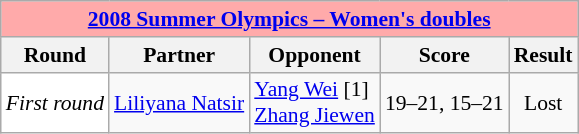<table class="wikitable" style="font-size: 90%; text-align: center">
<tr>
<th colspan=5 style="background:#FFAAAA;"><a href='#'>2008 Summer Olympics – Women's doubles</a></th>
</tr>
<tr>
<th>Round</th>
<th>Partner</th>
<th>Opponent</th>
<th>Score</th>
<th>Result</th>
</tr>
<tr>
<td style="text-align:left; background:white"><em>First round</em></td>
<td align="left"> <a href='#'>Liliyana Natsir</a></td>
<td align="left"> <a href='#'>Yang Wei</a> [1] <br>  <a href='#'>Zhang Jiewen</a></td>
<td align="left">19–21, 15–21</td>
<td align="center">Lost</td>
</tr>
</table>
